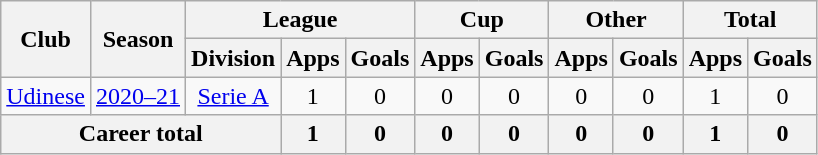<table class="wikitable" style="text-align: center">
<tr>
<th rowspan="2">Club</th>
<th rowspan="2">Season</th>
<th colspan="3">League</th>
<th colspan="2">Cup</th>
<th colspan="2">Other</th>
<th colspan="2">Total</th>
</tr>
<tr>
<th>Division</th>
<th>Apps</th>
<th>Goals</th>
<th>Apps</th>
<th>Goals</th>
<th>Apps</th>
<th>Goals</th>
<th>Apps</th>
<th>Goals</th>
</tr>
<tr>
<td><a href='#'>Udinese</a></td>
<td><a href='#'>2020–21</a></td>
<td><a href='#'>Serie A</a></td>
<td>1</td>
<td>0</td>
<td>0</td>
<td>0</td>
<td>0</td>
<td>0</td>
<td>1</td>
<td>0</td>
</tr>
<tr>
<th colspan="3">Career total</th>
<th>1</th>
<th>0</th>
<th>0</th>
<th>0</th>
<th>0</th>
<th>0</th>
<th>1</th>
<th>0</th>
</tr>
</table>
